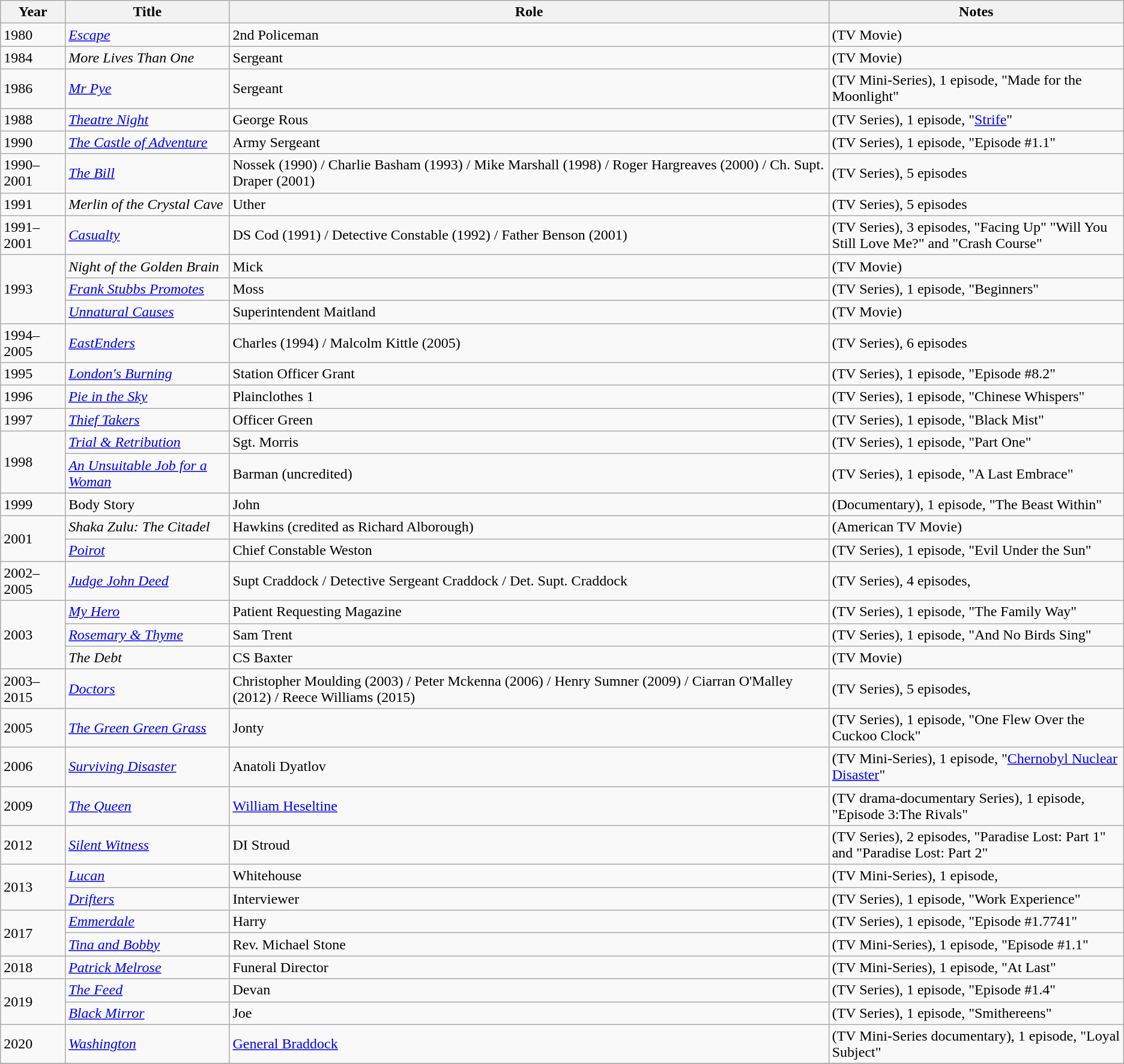<table class="wikitable sortable">
<tr>
<th>Year</th>
<th>Title</th>
<th>Role</th>
<th class="unsortable" style="width:20em;">Notes</th>
</tr>
<tr>
<td>1980</td>
<td><em><a href='#'>Escape</a></em></td>
<td>2nd Policeman</td>
<td>(TV Movie)</td>
</tr>
<tr>
<td>1984</td>
<td><em>More Lives Than One</em></td>
<td>Sergeant</td>
<td>(TV Movie)</td>
</tr>
<tr>
<td>1986</td>
<td><em><a href='#'>Mr Pye</a></em></td>
<td>Sergeant</td>
<td>(TV Mini-Series), 1 episode, "Made for the Moonlight"</td>
</tr>
<tr>
<td>1988</td>
<td><em><a href='#'>Theatre Night</a></em></td>
<td>George Rous</td>
<td>(TV Series), 1 episode, "<a href='#'>Strife</a>"</td>
</tr>
<tr>
<td>1990</td>
<td><em><a href='#'>The Castle of Adventure</a></em></td>
<td>Army Sergeant</td>
<td>(TV Series), 1 episode, "Episode #1.1"</td>
</tr>
<tr>
<td>1990–2001</td>
<td><em><a href='#'>The Bill</a></em></td>
<td>Nossek (1990) / Charlie Basham (1993) / Mike Marshall (1998) / Roger Hargreaves (2000) / Ch. Supt. Draper (2001)</td>
<td>(TV Series), 5 episodes</td>
</tr>
<tr>
<td>1991</td>
<td><em>Merlin of the Crystal Cave</em></td>
<td>Uther</td>
<td>(TV Series), 5 episodes</td>
</tr>
<tr>
<td>1991–2001</td>
<td><em><a href='#'>Casualty</a></em></td>
<td>DS Cod (1991) / Detective Constable (1992) / Father Benson (2001)</td>
<td>(TV Series), 3 episodes, "Facing Up" "Will You Still Love Me?" and "Crash Course"</td>
</tr>
<tr>
<td rowspan="3">1993</td>
<td><em>Night of the Golden Brain</em></td>
<td>Mick</td>
<td>(TV Movie)</td>
</tr>
<tr>
<td><em><a href='#'>Frank Stubbs Promotes</a></em></td>
<td>Moss</td>
<td>(TV Series), 1 episode, "Beginners"</td>
</tr>
<tr>
<td><em><a href='#'>Unnatural Causes</a></em></td>
<td>Superintendent Maitland</td>
<td>(TV Movie)</td>
</tr>
<tr>
<td>1994–2005</td>
<td><em><a href='#'>EastEnders</a></em></td>
<td>Charles (1994) / Malcolm Kittle (2005)</td>
<td>(TV Series), 6 episodes</td>
</tr>
<tr>
<td>1995</td>
<td><em><a href='#'>London's Burning</a></em></td>
<td>Station Officer Grant</td>
<td>(TV Series), 1 episode, "Episode #8.2"</td>
</tr>
<tr>
<td>1996</td>
<td><em><a href='#'>Pie in the Sky</a></em></td>
<td>Plainclothes 1</td>
<td>(TV Series), 1 episode, "Chinese Whispers"</td>
</tr>
<tr>
<td>1997</td>
<td><em><a href='#'>Thief Takers</a></em></td>
<td>Officer Green</td>
<td>(TV Series), 1 episode, "Black Mist"</td>
</tr>
<tr>
<td rowspan="2">1998</td>
<td><em><a href='#'>Trial & Retribution</a></em></td>
<td>Sgt. Morris</td>
<td>(TV Series), 1 episode, "Part One"</td>
</tr>
<tr>
<td><em><a href='#'>An Unsuitable Job for a Woman</a></em></td>
<td>Barman (uncredited)</td>
<td>(TV Series), 1 episode, "A Last Embrace"</td>
</tr>
<tr>
<td>1999</td>
<td>Body Story</td>
<td>John</td>
<td>(Documentary), 1 episode, "The Beast Within"</td>
</tr>
<tr>
<td rowspan="2">2001</td>
<td><em>Shaka Zulu: The Citadel</em></td>
<td>Hawkins (credited as Richard Alborough)</td>
<td>(American TV Movie)</td>
</tr>
<tr>
<td><em><a href='#'>Poirot</a></em></td>
<td>Chief Constable Weston</td>
<td>(TV Series), 1 episode, "Evil Under the Sun"</td>
</tr>
<tr>
<td>2002–2005</td>
<td><em><a href='#'>Judge John Deed</a></em></td>
<td>Supt Craddock / Detective Sergeant Craddock / Det. Supt. Craddock</td>
<td>(TV Series), 4 episodes,</td>
</tr>
<tr>
<td rowspan="3">2003</td>
<td><em><a href='#'>My Hero</a></em></td>
<td>Patient Requesting Magazine</td>
<td>(TV Series), 1 episode, "The Family Way"</td>
</tr>
<tr>
<td><em><a href='#'>Rosemary & Thyme</a></em></td>
<td>Sam Trent</td>
<td>(TV Series), 1 episode, "And No Birds Sing"</td>
</tr>
<tr>
<td><em>The Debt</em></td>
<td>CS Baxter</td>
<td>(TV Movie)</td>
</tr>
<tr>
<td>2003–2015</td>
<td><em><a href='#'>Doctors</a></em></td>
<td>Christopher Moulding (2003) / Peter Mckenna (2006) / Henry Sumner (2009) / Ciarran O'Malley (2012) / Reece Williams (2015)</td>
<td>(TV Series), 5 episodes,</td>
</tr>
<tr>
<td>2005</td>
<td><em><a href='#'>The Green Green Grass</a></em></td>
<td>Jonty</td>
<td>(TV Series), 1 episode, "One Flew Over the Cuckoo Clock"</td>
</tr>
<tr>
<td>2006</td>
<td><em><a href='#'>Surviving Disaster</a></em></td>
<td>Anatoli Dyatlov</td>
<td>(TV Mini-Series), 1 episode, "<a href='#'>Chernobyl Nuclear Disaster</a>"</td>
</tr>
<tr>
<td>2009</td>
<td><em><a href='#'>The Queen</a></em></td>
<td><a href='#'>William Heseltine</a></td>
<td>(TV drama-documentary Series), 1 episode, "Episode 3:The Rivals"</td>
</tr>
<tr>
<td>2012</td>
<td><em><a href='#'>Silent Witness</a></em></td>
<td>DI Stroud</td>
<td>(TV Series), 2 episodes, "Paradise Lost: Part 1" and "Paradise Lost: Part 2"</td>
</tr>
<tr>
<td rowspan="2">2013</td>
<td><em><a href='#'>Lucan</a></em></td>
<td>Whitehouse</td>
<td>(TV Mini-Series), 1 episode,</td>
</tr>
<tr>
<td><em><a href='#'>Drifters</a></em></td>
<td>Interviewer</td>
<td>(TV Series), 1 episode, "Work Experience"</td>
</tr>
<tr>
<td rowspan="2">2017</td>
<td><em><a href='#'>Emmerdale</a></em></td>
<td>Harry</td>
<td>(TV Series), 1 episode, "Episode #1.7741"</td>
</tr>
<tr>
<td><em><a href='#'>Tina and Bobby</a></em></td>
<td>Rev. Michael Stone</td>
<td>(TV Mini-Series), 1 episode, "Episode #1.1"</td>
</tr>
<tr>
<td>2018</td>
<td><em><a href='#'>Patrick Melrose</a></em></td>
<td>Funeral Director</td>
<td>(TV Mini-Series), 1 episode, "At Last"</td>
</tr>
<tr>
<td rowspan="2">2019</td>
<td><em><a href='#'>The Feed</a></em></td>
<td>Devan</td>
<td>(TV Series), 1 episode, "Episode #1.4"</td>
</tr>
<tr>
<td><em><a href='#'>Black Mirror</a></em></td>
<td>Joe</td>
<td>(TV Series), 1 episode, "Smithereens"</td>
</tr>
<tr>
<td>2020</td>
<td><em><a href='#'>Washington</a></em></td>
<td><a href='#'>General Braddock</a></td>
<td>(TV Mini-Series documentary), 1 episode, "Loyal Subject"</td>
</tr>
<tr>
</tr>
</table>
